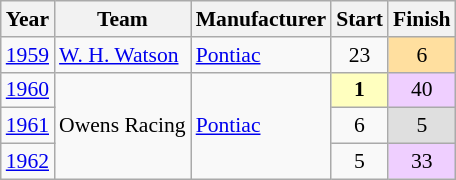<table class="wikitable" style="font-size: 90%;">
<tr>
<th>Year</th>
<th>Team</th>
<th>Manufacturer</th>
<th>Start</th>
<th>Finish</th>
</tr>
<tr>
<td><a href='#'>1959</a></td>
<td><a href='#'>W. H. Watson</a></td>
<td><a href='#'>Pontiac</a></td>
<td align=center>23</td>
<td align=center style="background:#FFDF9F;">6</td>
</tr>
<tr>
<td><a href='#'>1960</a></td>
<td rowspan=3>Owens Racing</td>
<td rowspan=3><a href='#'>Pontiac</a></td>
<td align=center style="background:#FFFFBF;"><strong>1</strong></td>
<td align=center style="background:#EFCFFF;">40</td>
</tr>
<tr>
<td><a href='#'>1961</a></td>
<td align=center>6</td>
<td align=center style="background:#DFDFDF;">5</td>
</tr>
<tr>
<td><a href='#'>1962</a></td>
<td align=center>5</td>
<td align=center style="background:#EFCFFF;">33</td>
</tr>
</table>
